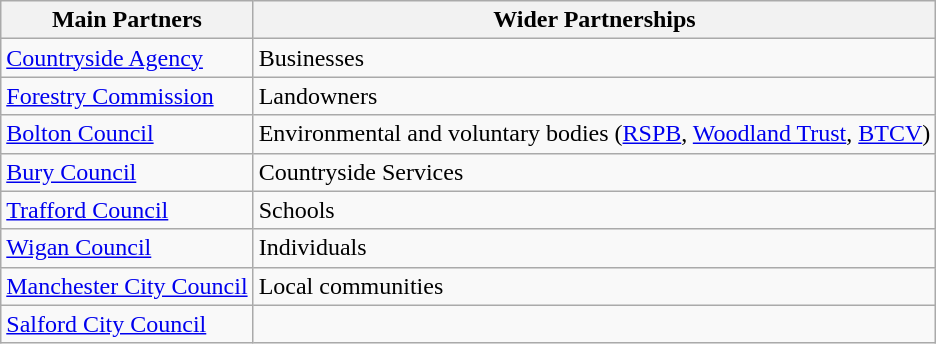<table class="wikitable">
<tr>
<th><strong>Main Partners</strong></th>
<th><strong>Wider Partnerships</strong></th>
</tr>
<tr>
<td><a href='#'>Countryside Agency</a></td>
<td>Businesses</td>
</tr>
<tr>
<td><a href='#'>Forestry Commission</a></td>
<td>Landowners</td>
</tr>
<tr>
<td><a href='#'>Bolton Council</a></td>
<td>Environmental and voluntary bodies (<a href='#'>RSPB</a>, <a href='#'>Woodland Trust</a>, <a href='#'>BTCV</a>)</td>
</tr>
<tr>
<td><a href='#'>Bury Council</a></td>
<td>Countryside Services</td>
</tr>
<tr>
<td><a href='#'>Trafford Council</a></td>
<td>Schools</td>
</tr>
<tr>
<td><a href='#'>Wigan Council</a></td>
<td>Individuals</td>
</tr>
<tr>
<td><a href='#'>Manchester City Council</a></td>
<td>Local communities</td>
</tr>
<tr>
<td><a href='#'>Salford City Council</a></td>
<td></td>
</tr>
</table>
